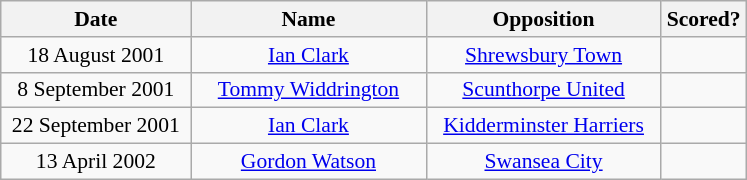<table class="wikitable" style="text-align:center; font-size:90%; ">
<tr>
<th width=120>Date</th>
<th width=150>Name</th>
<th width=150>Opposition</th>
<th width=50>Scored?</th>
</tr>
<tr>
<td>18 August 2001</td>
<td><a href='#'>Ian Clark</a></td>
<td><a href='#'>Shrewsbury Town</a></td>
<td></td>
</tr>
<tr>
<td>8 September 2001</td>
<td><a href='#'>Tommy Widdrington</a></td>
<td><a href='#'>Scunthorpe United</a></td>
<td></td>
</tr>
<tr>
<td>22 September 2001</td>
<td><a href='#'>Ian Clark</a></td>
<td><a href='#'>Kidderminster Harriers</a></td>
<td></td>
</tr>
<tr>
<td>13 April 2002</td>
<td><a href='#'>Gordon Watson</a></td>
<td><a href='#'>Swansea City</a></td>
<td></td>
</tr>
</table>
